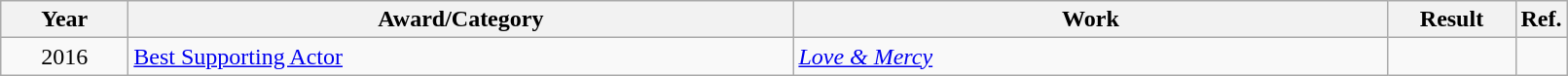<table class=wikitable>
<tr>
<th scope="col" style="width:5em;">Year</th>
<th scope="col" style="width:28em;">Award/Category</th>
<th scope="col" style="width:25em;">Work</th>
<th scope="col" style="width:5em;">Result</th>
<th>Ref.</th>
</tr>
<tr>
<td style="text-align:center;">2016</td>
<td><a href='#'>Best Supporting Actor</a></td>
<td><em><a href='#'>Love & Mercy</a></em></td>
<td></td>
<td></td>
</tr>
</table>
